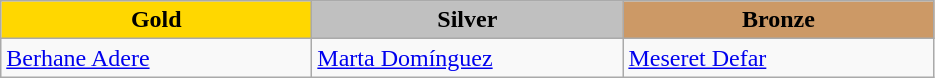<table class="wikitable" style="text-align:left">
<tr align="center">
<td width=200 bgcolor=gold><strong>Gold</strong></td>
<td width=200 bgcolor=silver><strong>Silver</strong></td>
<td width=200 bgcolor=CC9966><strong>Bronze</strong></td>
</tr>
<tr>
<td><a href='#'>Berhane Adere</a><br><em></em></td>
<td><a href='#'>Marta Domínguez</a><br><em></em></td>
<td><a href='#'>Meseret Defar</a><br><em></em></td>
</tr>
</table>
